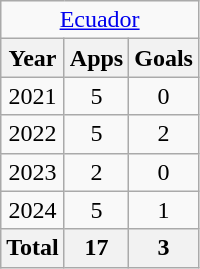<table class="wikitable" style="text-align:center">
<tr>
<td colspan=3><a href='#'>Ecuador</a></td>
</tr>
<tr>
<th>Year</th>
<th>Apps</th>
<th>Goals</th>
</tr>
<tr>
<td>2021</td>
<td>5</td>
<td>0</td>
</tr>
<tr>
<td>2022</td>
<td>5</td>
<td>2</td>
</tr>
<tr>
<td>2023</td>
<td>2</td>
<td>0</td>
</tr>
<tr>
<td>2024</td>
<td>5</td>
<td>1</td>
</tr>
<tr>
<th>Total</th>
<th>17</th>
<th>3</th>
</tr>
</table>
